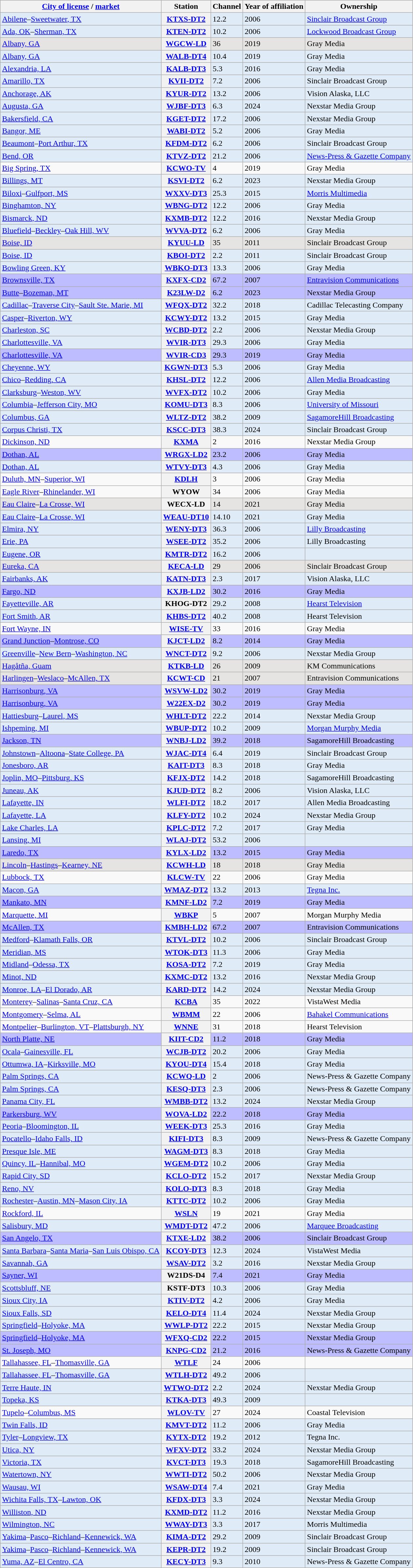<table class="wikitable sortable">
<tr>
<th scope="col"><a href='#'>City of license</a> / <a href='#'>market</a></th>
<th scope="col">Station</th>
<th scope="col">Channel</th>
<th scope="col">Year of affiliation</th>
<th scope="col">Ownership</th>
</tr>
<tr style="background-color:#DFEBF6;">
<td><a href='#'>Abilene</a>–<a href='#'>Sweetwater, TX</a></td>
<th scope="row"><a href='#'>KTXS-DT2</a></th>
<td>12.2</td>
<td>2006</td>
<td><a href='#'>Sinclair Broadcast Group</a></td>
</tr>
<tr style="background-color:#DFEBF6;">
<td><a href='#'>Ada, OK</a>–<a href='#'>Sherman, TX</a></td>
<th scope="row"><a href='#'>KTEN-DT2</a></th>
<td>10.2</td>
<td>2006</td>
<td><a href='#'>Lockwood Broadcast Group</a></td>
</tr>
<tr style="background-color:#e5e4e2;">
<td><a href='#'>Albany, GA</a></td>
<th scope="row"><a href='#'>WGCW-LD</a></th>
<td>36</td>
<td>2019</td>
<td>Gray Media</td>
</tr>
<tr style="background-color:#DFEBF6;">
<td><a href='#'>Albany, GA</a></td>
<th scope="row"><a href='#'>WALB-DT4</a></th>
<td>10.4</td>
<td>2019</td>
<td>Gray Media</td>
</tr>
<tr style="background-color:#DFEBF6;">
<td><a href='#'>Alexandria, LA</a></td>
<th scope="row"><a href='#'>KALB-DT3</a></th>
<td>5.3</td>
<td>2016</td>
<td>Gray Media</td>
</tr>
<tr style="background-color:#DFEBF6;">
<td><a href='#'>Amarillo, TX</a></td>
<th scope="row"><a href='#'>KVII-DT2</a></th>
<td>7.2</td>
<td>2006</td>
<td>Sinclair Broadcast Group</td>
</tr>
<tr style="background-color:#DFEBF6;">
<td><a href='#'>Anchorage, AK</a></td>
<th scope="row"><a href='#'>KYUR-DT2</a></th>
<td>13.2</td>
<td>2006</td>
<td>Vision Alaska, LLC</td>
</tr>
<tr style="background-color:#DFEBF6;">
<td><a href='#'>Augusta, GA</a></td>
<th scope="row"><a href='#'>WJBF-DT3</a></th>
<td>6.3</td>
<td>2024</td>
<td>Nexstar Media Group</td>
</tr>
<tr style="background-color:#DFEBF6;">
<td><a href='#'>Bakersfield, CA</a></td>
<th scope="row"><a href='#'>KGET-DT2</a></th>
<td>17.2</td>
<td>2006</td>
<td>Nexstar Media Group</td>
</tr>
<tr style="background-color:#DFEBF6;">
<td><a href='#'>Bangor, ME</a></td>
<th scope="row"><a href='#'>WABI-DT2</a></th>
<td>5.2</td>
<td>2006</td>
<td>Gray Media</td>
</tr>
<tr style="background-color:#DFEBF6;">
<td><a href='#'>Beaumont</a>–<a href='#'>Port Arthur, TX</a></td>
<th scope="row"><a href='#'>KFDM-DT2</a></th>
<td>6.2</td>
<td>2006</td>
<td>Sinclair Broadcast Group</td>
</tr>
<tr style="background-color:#DFEBF6;">
<td><a href='#'>Bend, OR</a></td>
<th scope="row"><a href='#'>KTVZ-DT2</a></th>
<td>21.2</td>
<td>2006</td>
<td><a href='#'>News-Press & Gazette Company</a></td>
</tr>
<tr>
<td><a href='#'>Big Spring, TX</a></td>
<th scope="row"><a href='#'>KCWO-TV</a></th>
<td>4</td>
<td>2019</td>
<td>Gray Media</td>
</tr>
<tr style="background-color:#DFEBF6;">
<td><a href='#'>Billings, MT</a></td>
<th scope="row"><a href='#'>KSVI-DT2</a></th>
<td>6.2</td>
<td>2023</td>
<td>Nexstar Media Group</td>
</tr>
<tr style="background-color:#DFEBF6;">
<td><a href='#'>Biloxi</a>–<a href='#'>Gulfport, MS</a></td>
<th scope="row"><a href='#'>WXXV-DT3</a></th>
<td>25.3</td>
<td>2015</td>
<td><a href='#'>Morris Multimedia</a></td>
</tr>
<tr style="background-color:#DFEBF6;">
<td><a href='#'>Binghamton, NY</a></td>
<th scope="row"><a href='#'>WBNG-DT2</a></th>
<td>12.2</td>
<td>2006</td>
<td>Gray Media</td>
</tr>
<tr style="background-color:#DFEBF6;">
<td><a href='#'>Bismarck, ND</a></td>
<th scope="row"><a href='#'>KXMB-DT2</a></th>
<td>12.2</td>
<td>2016</td>
<td>Nexstar Media Group</td>
</tr>
<tr style="background-color:#DFEBF6;">
<td><a href='#'>Bluefield</a>–<a href='#'>Beckley</a>–<a href='#'>Oak Hill, WV</a></td>
<th scope="row"><a href='#'>WVVA-DT2</a></th>
<td>6.2</td>
<td>2006</td>
<td>Gray Media</td>
</tr>
<tr style="background-color:#e5e4e2;">
<td><a href='#'>Boise, ID</a></td>
<th scope="row"><a href='#'>KYUU-LD</a></th>
<td>35</td>
<td>2011</td>
<td>Sinclair Broadcast Group</td>
</tr>
<tr style="background-color:#DFEBF6;">
<td><a href='#'>Boise, ID</a></td>
<th scope="row"><a href='#'>KBOI-DT2</a></th>
<td>2.2</td>
<td>2011</td>
<td>Sinclair Broadcast Group</td>
</tr>
<tr style="background-color:#DFEBF6;">
<td><a href='#'>Bowling Green, KY</a></td>
<th scope="row"><a href='#'>WBKO-DT3</a></th>
<td>13.3</td>
<td>2006</td>
<td>Gray Media</td>
</tr>
<tr style="background-color:#bdbdff;">
<td><a href='#'>Brownsville, TX</a></td>
<th scope="row"><a href='#'>KXFX-CD2</a></th>
<td>67.2</td>
<td>2007</td>
<td><a href='#'>Entravision Communications</a></td>
</tr>
<tr style="background-color:#bdbdff;">
<td><a href='#'>Butte</a>–<a href='#'>Bozeman, MT</a></td>
<th scope="row"><a href='#'>K23LW-D2</a></th>
<td>6.2</td>
<td>2023</td>
<td>Nexstar Media Group</td>
</tr>
<tr style="background-color:#DFEBF6;">
<td><a href='#'>Cadillac</a>–<a href='#'>Traverse City</a>–<a href='#'>Sault Ste. Marie, MI</a></td>
<th scope="row"><a href='#'>WFQX-DT2</a></th>
<td>32.2</td>
<td>2018</td>
<td>Cadillac Telecasting Company</td>
</tr>
<tr style="background-color:#DFEBF6;">
<td><a href='#'>Casper</a>–<a href='#'>Riverton, WY</a></td>
<th scope="row"><a href='#'>KCWY-DT2</a></th>
<td>13.2</td>
<td>2015</td>
<td>Gray Media</td>
</tr>
<tr style="background-color:#DFEBF6;">
<td><a href='#'>Charleston, SC</a></td>
<th scope="row"><a href='#'>WCBD-DT2</a></th>
<td>2.2</td>
<td>2006</td>
<td>Nexstar Media Group</td>
</tr>
<tr style="background-color:#DFEBF6;">
<td><a href='#'>Charlottesville, VA</a></td>
<th scope="row"><a href='#'>WVIR-DT3</a></th>
<td>29.3</td>
<td>2006</td>
<td>Gray Media</td>
</tr>
<tr style="background-color:#bdbdff;">
<td><a href='#'>Charlottesville, VA</a></td>
<th scope="row"><a href='#'>WVIR-CD3</a></th>
<td>29.3</td>
<td>2019</td>
<td>Gray Media</td>
</tr>
<tr style="background-color:#DFEBF6;">
<td><a href='#'>Cheyenne, WY</a></td>
<th scope="row"><a href='#'>KGWN-DT3</a></th>
<td>5.3</td>
<td>2006</td>
<td>Gray Media</td>
</tr>
<tr style="background-color:#DFEBF6;">
<td><a href='#'>Chico</a>–<a href='#'>Redding, CA</a></td>
<th scope="row"><a href='#'>KHSL-DT2</a></th>
<td>12.2</td>
<td>2006</td>
<td><a href='#'>Allen Media Broadcasting</a></td>
</tr>
<tr style="background-color:#DFEBF6;">
<td><a href='#'>Clarksburg</a>–<a href='#'>Weston, WV</a></td>
<th scope="row"><a href='#'>WVFX-DT2</a></th>
<td>10.2</td>
<td>2006</td>
<td>Gray Media</td>
</tr>
<tr style="background-color:#DFEBF6;">
<td><a href='#'>Columbia</a>–<a href='#'>Jefferson City, MO</a></td>
<th scope="row"><a href='#'>KOMU-DT3</a></th>
<td>8.3</td>
<td>2006</td>
<td><a href='#'>University of Missouri</a></td>
</tr>
<tr style="background-color:#DFEBF6;">
<td><a href='#'>Columbus, GA</a></td>
<th scope="row"><a href='#'>WLTZ-DT2</a></th>
<td>38.2</td>
<td>2009</td>
<td><a href='#'>SagamoreHill Broadcasting</a></td>
</tr>
<tr style="background-color:#DFEBF6;">
<td><a href='#'>Corpus Christi, TX</a></td>
<th scope="row"><a href='#'>KSCC-DT3</a></th>
<td>38.3</td>
<td>2024</td>
<td>Sinclair Broadcast Group</td>
</tr>
<tr>
<td><a href='#'>Dickinson, ND</a></td>
<th scope="row"><a href='#'>KXMA</a></th>
<td>2</td>
<td>2016</td>
<td>Nexstar Media Group</td>
</tr>
<tr style="background-color:#bdbdff;">
<td><a href='#'>Dothan, AL</a></td>
<th scope="row"><a href='#'>WRGX-LD2</a></th>
<td>23.2</td>
<td>2006</td>
<td>Gray Media</td>
</tr>
<tr style="background-color:#DFEBF6;">
<td><a href='#'>Dothan, AL</a></td>
<th scope="row"><a href='#'>WTVY-DT3</a></th>
<td>4.3</td>
<td>2006</td>
<td>Gray Media</td>
</tr>
<tr>
<td><a href='#'>Duluth, MN</a>–<a href='#'>Superior, WI</a></td>
<th scope="row"><a href='#'>KDLH</a></th>
<td>3</td>
<td>2006</td>
<td>Gray Media</td>
</tr>
<tr>
<td><a href='#'>Eagle River</a>–<a href='#'>Rhinelander, WI</a></td>
<th scope="row">WYOW</th>
<td>34</td>
<td>2006</td>
<td>Gray Media</td>
</tr>
<tr style="background-color:#e5e4e2;">
<td><a href='#'>Eau Claire</a>–<a href='#'>La Crosse, WI</a></td>
<th scope="row">WECX-LD</th>
<td>14</td>
<td>2021</td>
<td>Gray Media</td>
</tr>
<tr style="background-color:#DFEBF6;">
<td><a href='#'>Eau Claire</a>–<a href='#'>La Crosse, WI</a></td>
<th scope="row"><a href='#'>WEAU-DT10</a></th>
<td>14.10</td>
<td>2021</td>
<td>Gray Media</td>
</tr>
<tr style="background-color:#DFEBF6;">
<td><a href='#'>Elmira, NY</a></td>
<th scope="row"><a href='#'>WENY-DT3</a></th>
<td>36.3</td>
<td>2006</td>
<td><a href='#'>Lilly Broadcasting</a></td>
</tr>
<tr style="background-color:#DFEBF6;">
<td><a href='#'>Erie, PA</a></td>
<th scope="row"><a href='#'>WSEE-DT2</a></th>
<td>35.2</td>
<td>2006</td>
<td>Lilly Broadcasting</td>
</tr>
<tr style="background-color:#DFEBF6;">
<td><a href='#'>Eugene, OR</a></td>
<th scope="row"><a href='#'>KMTR-DT2</a></th>
<td>16.2</td>
<td>2006</td>
<td></td>
</tr>
<tr style="background-color:#e5e4e2;">
<td><a href='#'>Eureka, CA</a></td>
<th scope="row"><a href='#'>KECA-LD</a></th>
<td>29</td>
<td>2006</td>
<td>Sinclair Broadcast Group</td>
</tr>
<tr style="background-color:#DFEBF6;">
<td><a href='#'>Fairbanks, AK</a></td>
<th scope="row"><a href='#'>KATN-DT3</a></th>
<td>2.3</td>
<td>2017</td>
<td>Vision Alaska, LLC</td>
</tr>
<tr style="background-color:#bdbdff;">
<td><a href='#'>Fargo, ND</a></td>
<th scope="row"><a href='#'>KXJB-LD2</a></th>
<td>30.2</td>
<td>2016</td>
<td>Gray Media</td>
</tr>
<tr style="background-color:#DFEBF6;">
<td><a href='#'>Fayetteville, AR</a></td>
<th scope="row">KHOG-DT2</th>
<td>29.2</td>
<td>2008</td>
<td><a href='#'>Hearst Television</a></td>
</tr>
<tr style="background-color:#DFEBF6;">
<td><a href='#'>Fort Smith, AR</a></td>
<th scope="row"><a href='#'>KHBS-DT2</a></th>
<td>40.2</td>
<td>2008</td>
<td>Hearst Television</td>
</tr>
<tr>
<td><a href='#'>Fort Wayne, IN</a></td>
<th scope="row"><a href='#'>WISE-TV</a></th>
<td>33</td>
<td>2016</td>
<td>Gray Media</td>
</tr>
<tr style="background-color:#bdbdff;">
<td><a href='#'>Grand Junction</a>–<a href='#'>Montrose, CO</a></td>
<th scope="row"><a href='#'>KJCT-LD2</a></th>
<td>8.2</td>
<td>2014</td>
<td>Gray Media</td>
</tr>
<tr style="background-color:#DFEBF6;">
<td><a href='#'>Greenville</a>–<a href='#'>New Bern</a>–<a href='#'>Washington, NC</a></td>
<th scope="row"><a href='#'>WNCT-DT2</a></th>
<td>9.2</td>
<td>2006</td>
<td>Nexstar Media Group</td>
</tr>
<tr style="background-color:#e5e4e2;">
<td><a href='#'>Hagåtña, Guam</a></td>
<th scope="row"><a href='#'>KTKB-LD</a></th>
<td>26</td>
<td>2009</td>
<td>KM Communications</td>
</tr>
<tr style="background-color:#e5e4e2;">
<td><a href='#'>Harlingen</a>–<a href='#'>Weslaco</a>–<a href='#'>McAllen, TX</a></td>
<th scope="row"><a href='#'>KCWT-CD</a></th>
<td>21</td>
<td>2007</td>
<td>Entravision Communications</td>
</tr>
<tr style="background-color:#bdbdff;">
<td><a href='#'>Harrisonburg, VA</a></td>
<th scope="row"><a href='#'>WSVW-LD2</a></th>
<td>30.2</td>
<td>2019</td>
<td>Gray Media</td>
</tr>
<tr style="background-color:#bdbdff;">
<td><a href='#'>Harrisonburg, VA</a></td>
<th scope="row"><a href='#'>W22EX-D2</a></th>
<td>30.2</td>
<td>2019</td>
<td>Gray Media</td>
</tr>
<tr style="background-color:#DFEBF6;">
<td><a href='#'>Hattiesburg</a>–<a href='#'>Laurel, MS</a></td>
<th scope="row"><a href='#'>WHLT-DT2</a></th>
<td>22.2</td>
<td>2014</td>
<td>Nexstar Media Group</td>
</tr>
<tr style="background-color:#DFEBF6;">
<td><a href='#'>Ishpeming, MI</a></td>
<th scope="row"><a href='#'>WBUP-DT2</a></th>
<td>10.2</td>
<td>2009</td>
<td><a href='#'>Morgan Murphy Media</a></td>
</tr>
<tr style="background-color:#bdbdff;">
<td><a href='#'>Jackson, TN</a></td>
<th scope="row"><a href='#'>WNBJ-LD2</a></th>
<td>39.2</td>
<td>2018</td>
<td>SagamoreHill Broadcasting</td>
</tr>
<tr style="background-color:#DFEBF6;">
<td><a href='#'>Johnstown</a>–<a href='#'>Altoona</a>–<a href='#'>State College, PA</a></td>
<th scope="row"><a href='#'>WJAC-DT4</a></th>
<td>6.4</td>
<td>2019</td>
<td>Sinclair Broadcast Group</td>
</tr>
<tr style="background-color:#DFEBF6;">
<td><a href='#'>Jonesboro, AR</a></td>
<th scope="row"><a href='#'>KAIT-DT3</a></th>
<td>8.3</td>
<td>2018</td>
<td>Gray Media</td>
</tr>
<tr style="background-color:#DFEBF6;">
<td><a href='#'>Joplin, MO</a>–<a href='#'>Pittsburg, KS</a></td>
<th scope="row"><a href='#'>KFJX-DT2</a></th>
<td>14.2</td>
<td>2018</td>
<td>SagamoreHill Broadcasting</td>
</tr>
<tr style="background-color:#DFEBF6;">
<td><a href='#'>Juneau, AK</a></td>
<th scope="row"><a href='#'>KJUD-DT2</a></th>
<td>8.2</td>
<td>2006</td>
<td>Vision Alaska, LLC</td>
</tr>
<tr style="background-color:#DFEBF6;">
<td><a href='#'>Lafayette, IN</a></td>
<th scope="row"><a href='#'>WLFI-DT2</a></th>
<td>18.2</td>
<td>2017</td>
<td>Allen Media Broadcasting</td>
</tr>
<tr style="background-color:#DFEBF6;">
<td><a href='#'>Lafayette, LA</a></td>
<th scope="row"><a href='#'>KLFY-DT2</a></th>
<td>10.2</td>
<td>2024</td>
<td>Nexstar Media Group</td>
</tr>
<tr style="background-color:#DFEBF6;">
<td><a href='#'>Lake Charles, LA</a></td>
<th scope="row"><a href='#'>KPLC-DT2</a></th>
<td>7.2</td>
<td>2017</td>
<td>Gray Media</td>
</tr>
<tr style="background-color:#DFEBF6;">
<td><a href='#'>Lansing, MI</a></td>
<th scope="row"><a href='#'>WLAJ-DT2</a></th>
<td>53.2</td>
<td>2006</td>
<td></td>
</tr>
<tr style="background-color:#bdbdff;">
<td><a href='#'>Laredo, TX</a></td>
<th scope="row"><a href='#'>KYLX-LD2</a></th>
<td>13.2</td>
<td>2015</td>
<td>Gray Media</td>
</tr>
<tr style="background-color:#e5e4e2;">
<td><a href='#'>Lincoln</a>–<a href='#'>Hastings</a>–<a href='#'>Kearney, NE</a></td>
<th scope="row"><a href='#'>KCWH-LD</a></th>
<td>18</td>
<td>2018</td>
<td>Gray Media</td>
</tr>
<tr>
<td><a href='#'>Lubbock, TX</a></td>
<th scope="row"><a href='#'>KLCW-TV</a></th>
<td>22</td>
<td>2006</td>
<td>Gray Media</td>
</tr>
<tr style="background-color:#DFEBF6;">
<td><a href='#'>Macon, GA</a></td>
<th scope="row"><a href='#'>WMAZ-DT2</a></th>
<td>13.2</td>
<td>2013</td>
<td><a href='#'>Tegna Inc.</a></td>
</tr>
<tr style="background-color:#bdbdff;">
<td><a href='#'>Mankato, MN</a></td>
<th scope="row"><a href='#'>KMNF-LD2</a></th>
<td>7.2</td>
<td>2019</td>
<td>Gray Media</td>
</tr>
<tr>
<td><a href='#'>Marquette, MI</a></td>
<th scope="row"><a href='#'>WBKP</a></th>
<td>5</td>
<td>2007</td>
<td>Morgan Murphy Media</td>
</tr>
<tr style="background-color:#bdbdff;">
<td><a href='#'>McAllen, TX</a></td>
<th scope="row"><a href='#'>KMBH-LD2</a></th>
<td>67.2</td>
<td>2007</td>
<td>Entravision Communications</td>
</tr>
<tr style="background-color:#DFEBF6;">
<td><a href='#'>Medford</a>–<a href='#'>Klamath Falls, OR</a></td>
<th scope="row"><a href='#'>KTVL-DT2</a></th>
<td>10.2</td>
<td>2006</td>
<td>Sinclair Broadcast Group</td>
</tr>
<tr style="background-color:#DFEBF6;">
<td><a href='#'>Meridian, MS</a></td>
<th scope="row"><a href='#'>WTOK-DT3</a></th>
<td>11.3</td>
<td>2006</td>
<td>Gray Media</td>
</tr>
<tr style="background-color:#DFEBF6;">
<td><a href='#'>Midland</a>–<a href='#'>Odessa, TX</a></td>
<th scope="row"><a href='#'>KOSA-DT2</a></th>
<td>7.2</td>
<td>2019</td>
<td>Gray Media</td>
</tr>
<tr style="background-color:#DFEBF6;">
<td><a href='#'>Minot, ND</a></td>
<th scope="row"><a href='#'>KXMC-DT2</a></th>
<td>13.2</td>
<td>2016</td>
<td>Nexstar Media Group</td>
</tr>
<tr style="background-color:#DFEBF6;">
<td><a href='#'>Monroe, LA</a>–<a href='#'>El Dorado, AR</a></td>
<th scope="row"><a href='#'>KARD-DT2</a></th>
<td>14.2</td>
<td>2024</td>
<td>Nexstar Media Group</td>
</tr>
<tr>
<td><a href='#'>Monterey</a>–<a href='#'>Salinas</a>–<a href='#'>Santa Cruz, CA</a></td>
<th scope="row"><a href='#'>KCBA</a></th>
<td>35</td>
<td>2022</td>
<td>VistaWest Media</td>
</tr>
<tr>
<td><a href='#'>Montgomery</a>–<a href='#'>Selma, AL</a></td>
<th scope="row"><a href='#'>WBMM</a></th>
<td>22</td>
<td>2006</td>
<td><a href='#'>Bahakel Communications</a></td>
</tr>
<tr>
<td><a href='#'>Montpelier</a>–<a href='#'>Burlington, VT</a>–<a href='#'>Plattsburgh, NY</a></td>
<th scope="row"><a href='#'>WNNE</a></th>
<td>31</td>
<td>2018</td>
<td>Hearst Television</td>
</tr>
<tr style="background-color:#bdbdff;">
<td><a href='#'>North Platte, NE</a></td>
<th scope="row"><a href='#'>KIIT-CD2</a></th>
<td>11.2</td>
<td>2018</td>
<td>Gray Media</td>
</tr>
<tr style="background-color:#DFEBF6;">
<td><a href='#'>Ocala</a>–<a href='#'>Gainesville, FL</a></td>
<th scope="row"><a href='#'>WCJB-DT2</a></th>
<td>20.2</td>
<td>2006</td>
<td>Gray Media</td>
</tr>
<tr style="background-color:#DFEBF6;">
<td><a href='#'>Ottumwa, IA</a>–<a href='#'>Kirksville, MO</a></td>
<th scope="row"><a href='#'>KYOU-DT4</a></th>
<td>15.4</td>
<td>2018</td>
<td>Gray Media</td>
</tr>
<tr style="background-color:#DFEBF6;">
<td><a href='#'>Palm Springs, CA</a></td>
<th scope="row"><a href='#'>KCWQ-LD</a></th>
<td>2</td>
<td>2006</td>
<td>News-Press & Gazette Company</td>
</tr>
<tr style="background-color:#DFEBF6;">
<td><a href='#'>Palm Springs, CA</a></td>
<th scope="row"><a href='#'>KESQ-DT3</a></th>
<td>2.3</td>
<td>2006</td>
<td>News-Press & Gazette Company</td>
</tr>
<tr style="background-color:#DFEBF6;">
<td><a href='#'>Panama City, FL</a></td>
<th scope="row"><a href='#'>WMBB-DT2</a></th>
<td>13.2</td>
<td>2024</td>
<td>Nexstar Media Group</td>
</tr>
<tr style="background-color:#bdbdff;">
<td><a href='#'>Parkersburg, WV</a></td>
<th scope="row"><a href='#'>WOVA-LD2</a></th>
<td>22.2</td>
<td>2018</td>
<td>Gray Media</td>
</tr>
<tr style="background-color:#DFEBF6;">
<td><a href='#'>Peoria</a>–<a href='#'>Bloomington, IL</a></td>
<th scope="row"><a href='#'>WEEK-DT3</a></th>
<td>25.3</td>
<td>2016</td>
<td>Gray Media</td>
</tr>
<tr style="background-color:#DFEBF6;">
<td><a href='#'>Pocatello</a>–<a href='#'>Idaho Falls, ID</a></td>
<th scope="row"><a href='#'>KIFI-DT3</a></th>
<td>8.3</td>
<td>2009</td>
<td>News-Press & Gazette Company</td>
</tr>
<tr style="background-color:#DFEBF6;">
<td><a href='#'>Presque Isle, ME</a></td>
<th scope="row"><a href='#'>WAGM-DT3</a></th>
<td>8.3</td>
<td>2018</td>
<td>Gray Media</td>
</tr>
<tr style="background-color:#DFEBF6;">
<td><a href='#'>Quincy, IL</a>–<a href='#'>Hannibal, MO</a></td>
<th scope="row"><a href='#'>WGEM-DT2</a></th>
<td>10.2</td>
<td>2006</td>
<td>Gray Media</td>
</tr>
<tr style="background-color:#DFEBF6;">
<td><a href='#'>Rapid City, SD</a></td>
<th scope="row"><a href='#'>KCLO-DT2</a></th>
<td>15.2</td>
<td>2017</td>
<td>Nexstar Media Group</td>
</tr>
<tr style="background-color:#DFEBF6;">
<td><a href='#'>Reno, NV</a></td>
<th scope="row"><a href='#'>KOLO-DT3</a></th>
<td>8.3</td>
<td>2018</td>
<td>Gray Media</td>
</tr>
<tr style="background-color:#DFEBF6;">
<td><a href='#'>Rochester</a>–<a href='#'>Austin, MN</a>–<a href='#'>Mason City, IA</a></td>
<th scope="row"><a href='#'>KTTC-DT2</a></th>
<td>10.2</td>
<td>2006</td>
<td>Gray Media</td>
</tr>
<tr>
<td><a href='#'>Rockford, IL</a></td>
<th scope="row"><a href='#'>WSLN</a></th>
<td>19</td>
<td>2021</td>
<td>Gray Media</td>
</tr>
<tr style="background-color:#DFEBF6;">
<td><a href='#'>Salisbury, MD</a></td>
<th scope="row"><a href='#'>WMDT-DT2</a></th>
<td>47.2</td>
<td>2006</td>
<td><a href='#'>Marquee Broadcasting</a></td>
</tr>
<tr style="background-color:#bdbdff;">
<td><a href='#'>San Angelo, TX</a></td>
<th scope="row"><a href='#'>KTXE-LD2</a></th>
<td>38.2</td>
<td>2006</td>
<td>Sinclair Broadcast Group</td>
</tr>
<tr style="background-color:#DFEBF6;">
<td><a href='#'>Santa Barbara</a>–<a href='#'>Santa Maria</a>–<a href='#'>San Luis Obispo, CA</a></td>
<th scope="row"><a href='#'>KCOY-DT3</a></th>
<td>12.3</td>
<td>2024</td>
<td>VistaWest Media</td>
</tr>
<tr style="background-color:#DFEBF6;">
<td><a href='#'>Savannah, GA</a></td>
<th scope="row"><a href='#'>WSAV-DT2</a></th>
<td>3.2</td>
<td>2016</td>
<td>Nexstar Media Group</td>
</tr>
<tr style="background-color:#bdbdff;">
<td><a href='#'>Sayner, WI</a></td>
<th scope="row">W21DS-D4</th>
<td>7.4</td>
<td>2021</td>
<td>Gray Media</td>
</tr>
<tr style="background-color:#DFEBF6;">
<td><a href='#'>Scottsbluff, NE</a></td>
<th scope="row">KSTF-DT3</th>
<td>10.3</td>
<td>2006</td>
<td>Gray Media</td>
</tr>
<tr style="background-color:#DFEBF6;">
<td><a href='#'>Sioux City, IA</a></td>
<th scope="row"><a href='#'>KTIV-DT2</a></th>
<td>4.2</td>
<td>2006</td>
<td>Gray Media</td>
</tr>
<tr style="background-color:#DFEBF6;">
<td><a href='#'>Sioux Falls, SD</a></td>
<th scope="row"><a href='#'>KELO-DT4</a></th>
<td>11.4</td>
<td>2024</td>
<td>Nexstar Media Group</td>
</tr>
<tr style="background-color:#DFEBF6;">
<td><a href='#'>Springfield</a>–<a href='#'>Holyoke, MA</a></td>
<th scope="row"><a href='#'>WWLP-DT2</a></th>
<td>22.2</td>
<td>2015</td>
<td>Nexstar Media Group</td>
</tr>
<tr style="background-color:#bdbdff;">
<td><a href='#'>Springfield</a>–<a href='#'>Holyoke, MA</a></td>
<th scope="row"><a href='#'>WFXQ-CD2</a></th>
<td>22.2</td>
<td>2015</td>
<td>Nexstar Media Group</td>
</tr>
<tr style="background-color:#bdbdff;">
<td><a href='#'>St. Joseph, MO</a></td>
<th scope="row"><a href='#'>KNPG-CD2</a></th>
<td>21.2</td>
<td>2016</td>
<td>News-Press & Gazette Company</td>
</tr>
<tr>
<td><a href='#'>Tallahassee, FL</a>–<a href='#'>Thomasville, GA</a></td>
<th scope="row"><a href='#'>WTLF</a></th>
<td>24</td>
<td>2006</td>
<td></td>
</tr>
<tr style="background-color:#DFEBF6;">
<td><a href='#'>Tallahassee, FL</a>–<a href='#'>Thomasville, GA</a></td>
<th scope="row"><a href='#'>WTLH-DT2</a></th>
<td>49.2</td>
<td>2006</td>
<td></td>
</tr>
<tr style="background-color:#DFEBF6;">
<td><a href='#'>Terre Haute, IN</a></td>
<th scope="row"><a href='#'>WTWO-DT2</a></th>
<td>2.2</td>
<td>2024</td>
<td>Nexstar Media Group</td>
</tr>
<tr style="background-color:#DFEBF6;">
<td><a href='#'>Topeka, KS</a></td>
<th scope="row"><a href='#'>KTKA-DT3</a></th>
<td>49.3</td>
<td>2009</td>
<td></td>
</tr>
<tr>
<td><a href='#'>Tupelo</a>–<a href='#'>Columbus, MS</a></td>
<th scope="row"><a href='#'>WLOV-TV</a></th>
<td>27</td>
<td>2024</td>
<td>Coastal Television</td>
</tr>
<tr style="background-color:#DFEBF6;">
<td><a href='#'>Twin Falls, ID</a></td>
<th scope="row"><a href='#'>KMVT-DT2</a></th>
<td>11.2</td>
<td>2006</td>
<td>Gray Media</td>
</tr>
<tr style="background-color:#DFEBF6;">
<td><a href='#'>Tyler</a>–<a href='#'>Longview, TX</a></td>
<th scope="row"><a href='#'>KYTX-DT2</a></th>
<td>19.2</td>
<td>2012</td>
<td>Tegna Inc.</td>
</tr>
<tr style="background-color:#DFEBF6;">
<td><a href='#'>Utica, NY</a></td>
<th scope="row"><a href='#'>WFXV-DT2</a></th>
<td>33.2</td>
<td>2024</td>
<td>Nexstar Media Group</td>
</tr>
<tr style="background-color:#DFEBF6;">
<td><a href='#'>Victoria, TX</a></td>
<th scope="row"><a href='#'>KVCT-DT3</a></th>
<td>19.3</td>
<td>2018</td>
<td>SagamoreHill Broadcasting</td>
</tr>
<tr style="background-color:#DFEBF6;">
<td><a href='#'>Watertown, NY</a></td>
<th scope="row"><a href='#'>WWTI-DT2</a></th>
<td>50.2</td>
<td>2006</td>
<td>Nexstar Media Group</td>
</tr>
<tr style="background-color:#DFEBF6;">
<td><a href='#'>Wausau, WI</a></td>
<th scope="row"><a href='#'>WSAW-DT4</a></th>
<td>7.4</td>
<td>2021</td>
<td>Gray Media</td>
</tr>
<tr style="background-color:#DFEBF6;">
<td><a href='#'>Wichita Falls, TX</a>–<a href='#'>Lawton, OK</a></td>
<th scope="row"><a href='#'>KFDX-DT3</a></th>
<td>3.3</td>
<td>2024</td>
<td>Nexstar Media Group</td>
</tr>
<tr style="background-color:#DFEBF6;">
<td><a href='#'>Williston, ND</a></td>
<th scope="row"><a href='#'>KXMD-DT2</a></th>
<td>11.2</td>
<td>2016</td>
<td>Nexstar Media Group</td>
</tr>
<tr style="background-color:#DFEBF6;">
<td><a href='#'>Wilmington, NC</a></td>
<th scope="row"><a href='#'>WWAY-DT3</a></th>
<td>3.3</td>
<td>2017</td>
<td>Morris Multimedia</td>
</tr>
<tr style="background-color:#DFEBF6;">
<td><a href='#'>Yakima</a>–<a href='#'>Pasco</a>–<a href='#'>Richland</a>–<a href='#'>Kennewick, WA</a></td>
<th scope="row"><a href='#'>KIMA-DT2</a></th>
<td>29.2</td>
<td>2009</td>
<td>Sinclair Broadcast Group</td>
</tr>
<tr style="background-color:#DFEBF6;">
<td><a href='#'>Yakima</a>–<a href='#'>Pasco</a>–<a href='#'>Richland</a>–<a href='#'>Kennewick, WA</a></td>
<th scope="row"><a href='#'>KEPR-DT2</a></th>
<td>19.2</td>
<td>2009</td>
<td>Sinclair Broadcast Group</td>
</tr>
<tr style="background-color:#DFEBF6;">
<td><a href='#'>Yuma, AZ</a>–<a href='#'>El Centro, CA</a></td>
<th scope="row"><a href='#'>KECY-DT3</a></th>
<td>9.3</td>
<td>2010</td>
<td>News-Press & Gazette Company</td>
</tr>
</table>
